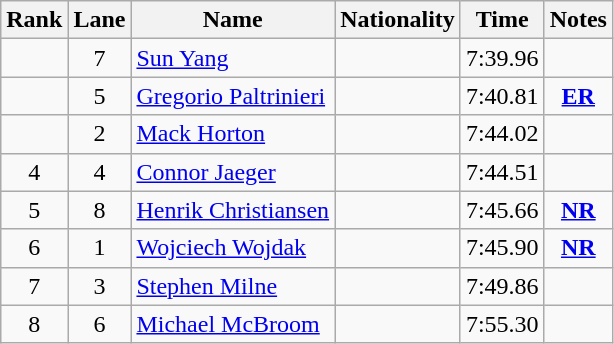<table class="wikitable sortable" style="text-align:center">
<tr>
<th>Rank</th>
<th>Lane</th>
<th>Name</th>
<th>Nationality</th>
<th>Time</th>
<th>Notes</th>
</tr>
<tr>
<td></td>
<td>7</td>
<td align=left><a href='#'>Sun Yang</a></td>
<td align=left></td>
<td>7:39.96</td>
<td></td>
</tr>
<tr>
<td></td>
<td>5</td>
<td align=left><a href='#'>Gregorio Paltrinieri</a></td>
<td align=left></td>
<td>7:40.81</td>
<td><strong><a href='#'>ER</a></strong></td>
</tr>
<tr>
<td></td>
<td>2</td>
<td align=left><a href='#'>Mack Horton</a></td>
<td align=left></td>
<td>7:44.02</td>
<td></td>
</tr>
<tr>
<td>4</td>
<td>4</td>
<td align=left><a href='#'>Connor Jaeger</a></td>
<td align=left></td>
<td>7:44.51</td>
<td></td>
</tr>
<tr>
<td>5</td>
<td>8</td>
<td align=left><a href='#'>Henrik Christiansen</a></td>
<td align=left></td>
<td>7:45.66</td>
<td><strong><a href='#'>NR</a></strong></td>
</tr>
<tr>
<td>6</td>
<td>1</td>
<td align=left><a href='#'>Wojciech Wojdak</a></td>
<td align=left></td>
<td>7:45.90</td>
<td><strong><a href='#'>NR</a></strong></td>
</tr>
<tr>
<td>7</td>
<td>3</td>
<td align=left><a href='#'>Stephen Milne</a></td>
<td align=left></td>
<td>7:49.86</td>
<td></td>
</tr>
<tr>
<td>8</td>
<td>6</td>
<td align=left><a href='#'>Michael McBroom</a></td>
<td align=left></td>
<td>7:55.30</td>
<td></td>
</tr>
</table>
